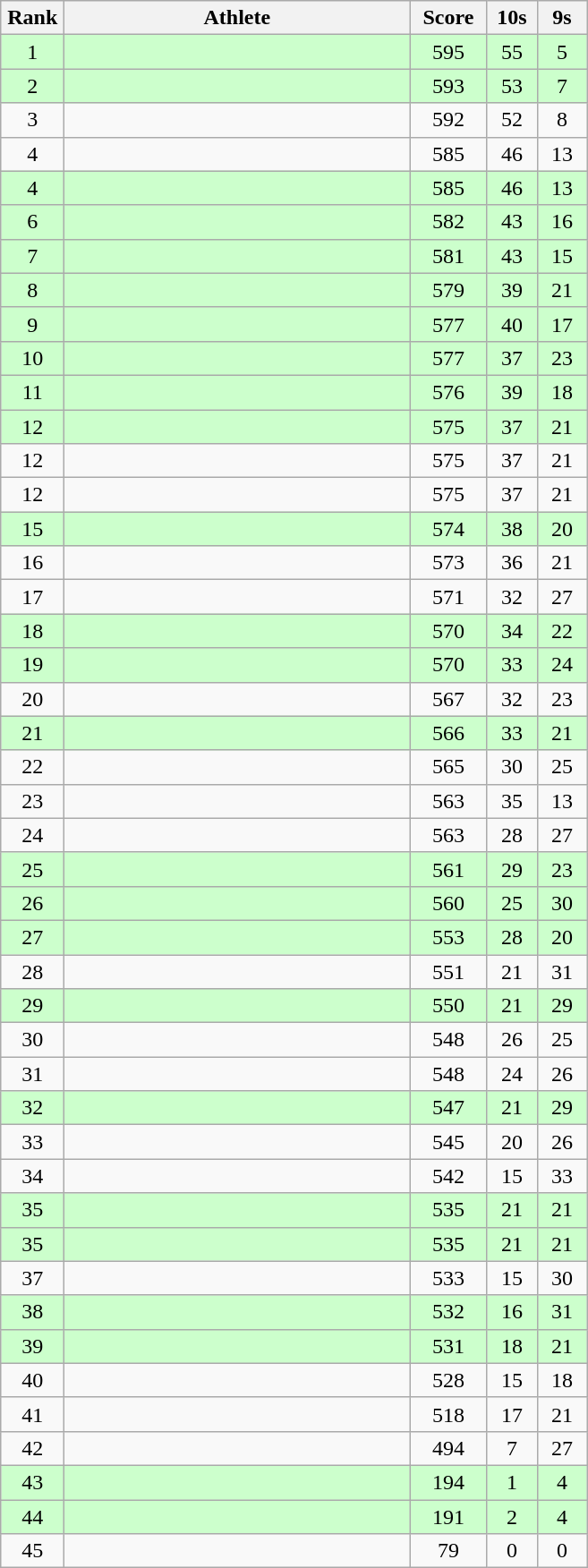<table class=wikitable style="text-align:center">
<tr>
<th width=40>Rank</th>
<th width=250>Athlete</th>
<th width=50>Score</th>
<th width=30>10s</th>
<th width=30>9s</th>
</tr>
<tr bgcolor="ccffcc">
<td>1 </td>
<td align=left></td>
<td>595</td>
<td>55</td>
<td>5</td>
</tr>
<tr bgcolor="ccffcc">
<td>2</td>
<td align=left></td>
<td>593</td>
<td>53</td>
<td>7</td>
</tr>
<tr>
<td>3</td>
<td align=left></td>
<td>592</td>
<td>52</td>
<td>8</td>
</tr>
<tr>
<td>4 </td>
<td align=left></td>
<td>585</td>
<td>46</td>
<td>13</td>
</tr>
<tr bgcolor="ccffcc">
<td>4</td>
<td align=left></td>
<td>585</td>
<td>46</td>
<td>13</td>
</tr>
<tr bgcolor="ccffcc">
<td>6</td>
<td align=left></td>
<td>582</td>
<td>43</td>
<td>16</td>
</tr>
<tr bgcolor="ccffcc">
<td>7</td>
<td align=left></td>
<td>581</td>
<td>43</td>
<td>15</td>
</tr>
<tr bgcolor="ccffcc">
<td>8</td>
<td align=left></td>
<td>579</td>
<td>39</td>
<td>21</td>
</tr>
<tr bgcolor="ccffcc">
<td>9</td>
<td align=left></td>
<td>577</td>
<td>40</td>
<td>17</td>
</tr>
<tr bgcolor="ccffcc">
<td>10</td>
<td align=left></td>
<td>577</td>
<td>37</td>
<td>23</td>
</tr>
<tr bgcolor="ccffcc">
<td>11</td>
<td align=left></td>
<td>576</td>
<td>39</td>
<td>18</td>
</tr>
<tr bgcolor="ccffcc">
<td>12</td>
<td align=left></td>
<td>575</td>
<td>37</td>
<td>21</td>
</tr>
<tr>
<td>12</td>
<td align=left></td>
<td>575</td>
<td>37</td>
<td>21</td>
</tr>
<tr>
<td>12</td>
<td align=left></td>
<td>575</td>
<td>37</td>
<td>21</td>
</tr>
<tr bgcolor="ccffcc">
<td>15</td>
<td align=left></td>
<td>574</td>
<td>38</td>
<td>20</td>
</tr>
<tr>
<td>16</td>
<td align=left></td>
<td>573</td>
<td>36</td>
<td>21</td>
</tr>
<tr>
<td>17</td>
<td align=left></td>
<td>571</td>
<td>32</td>
<td>27</td>
</tr>
<tr bgcolor="ccffcc">
<td>18</td>
<td align=left></td>
<td>570</td>
<td>34</td>
<td>22</td>
</tr>
<tr bgcolor="ccffcc">
<td>19</td>
<td align=left></td>
<td>570</td>
<td>33</td>
<td>24</td>
</tr>
<tr>
<td>20</td>
<td align=left></td>
<td>567</td>
<td>32</td>
<td>23</td>
</tr>
<tr bgcolor="ccffcc">
<td>21</td>
<td align=left></td>
<td>566</td>
<td>33</td>
<td>21</td>
</tr>
<tr>
<td>22</td>
<td align=left></td>
<td>565</td>
<td>30</td>
<td>25</td>
</tr>
<tr>
<td>23</td>
<td align=left></td>
<td>563</td>
<td>35</td>
<td>13</td>
</tr>
<tr>
<td>24</td>
<td align=left></td>
<td>563</td>
<td>28</td>
<td>27</td>
</tr>
<tr bgcolor="ccffcc">
<td>25</td>
<td align=left></td>
<td>561</td>
<td>29</td>
<td>23</td>
</tr>
<tr bgcolor="ccffcc">
<td>26</td>
<td align=left></td>
<td>560</td>
<td>25</td>
<td>30</td>
</tr>
<tr bgcolor="ccffcc">
<td>27</td>
<td align=left></td>
<td>553</td>
<td>28</td>
<td>20</td>
</tr>
<tr>
<td>28</td>
<td align=left></td>
<td>551</td>
<td>21</td>
<td>31</td>
</tr>
<tr bgcolor="ccffcc">
<td>29</td>
<td align=left></td>
<td>550</td>
<td>21</td>
<td>29</td>
</tr>
<tr>
<td>30</td>
<td align=left></td>
<td>548</td>
<td>26</td>
<td>25</td>
</tr>
<tr>
<td>31</td>
<td align=left></td>
<td>548</td>
<td>24</td>
<td>26</td>
</tr>
<tr bgcolor="ccffcc">
<td>32</td>
<td align=left></td>
<td>547</td>
<td>21</td>
<td>29</td>
</tr>
<tr>
<td>33</td>
<td align=left></td>
<td>545</td>
<td>20</td>
<td>26</td>
</tr>
<tr>
<td>34</td>
<td align=left></td>
<td>542</td>
<td>15</td>
<td>33</td>
</tr>
<tr bgcolor="ccffcc">
<td>35</td>
<td align=left></td>
<td>535</td>
<td>21</td>
<td>21</td>
</tr>
<tr bgcolor="ccffcc">
<td>35</td>
<td align=left></td>
<td>535</td>
<td>21</td>
<td>21</td>
</tr>
<tr>
<td>37</td>
<td align=left></td>
<td>533</td>
<td>15</td>
<td>30</td>
</tr>
<tr bgcolor="ccffcc">
<td>38</td>
<td align=left></td>
<td>532</td>
<td>16</td>
<td>31</td>
</tr>
<tr bgcolor="ccffcc">
<td>39</td>
<td align=left></td>
<td>531</td>
<td>18</td>
<td>21</td>
</tr>
<tr>
<td>40</td>
<td align=left></td>
<td>528</td>
<td>15</td>
<td>18</td>
</tr>
<tr>
<td>41</td>
<td align=left></td>
<td>518</td>
<td>17</td>
<td>21</td>
</tr>
<tr>
<td>42</td>
<td align=left></td>
<td>494</td>
<td>7</td>
<td>27</td>
</tr>
<tr bgcolor="ccffcc">
<td>43</td>
<td align=left></td>
<td>194</td>
<td>1</td>
<td>4</td>
</tr>
<tr bgcolor="ccffcc">
<td>44</td>
<td align=left></td>
<td>191</td>
<td>2</td>
<td>4</td>
</tr>
<tr>
<td>45</td>
<td align=left></td>
<td>79</td>
<td>0</td>
<td>0</td>
</tr>
</table>
